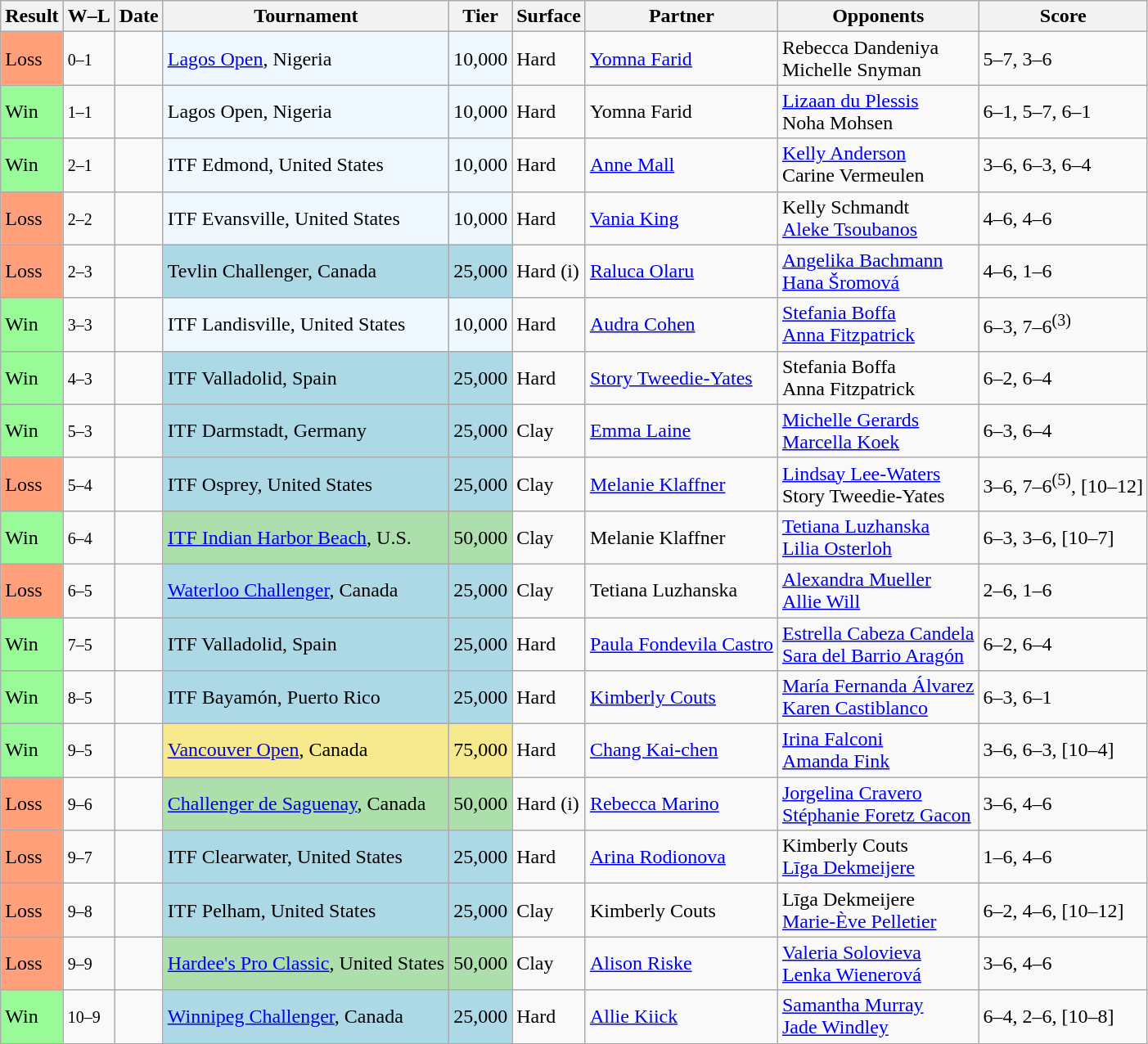<table class="sortable wikitable">
<tr>
<th>Result</th>
<th class="unsortable">W–L</th>
<th>Date</th>
<th>Tournament</th>
<th>Tier</th>
<th>Surface</th>
<th>Partner</th>
<th>Opponents</th>
<th class="unsortable">Score</th>
</tr>
<tr>
<td style="background:#ffa07a;">Loss</td>
<td><small>0–1</small></td>
<td></td>
<td style="background:#f0f8ff;"><a href='#'>Lagos Open</a>, Nigeria</td>
<td style="background:#f0f8ff;">10,000</td>
<td>Hard</td>
<td> <a href='#'>Yomna Farid</a></td>
<td> Rebecca Dandeniya <br>  Michelle Snyman</td>
<td>5–7, 3–6</td>
</tr>
<tr>
<td style="background:#98fb98;">Win</td>
<td><small>1–1</small></td>
<td></td>
<td style="background:#f0f8ff;">Lagos Open, Nigeria</td>
<td style="background:#f0f8ff;">10,000</td>
<td>Hard</td>
<td> Yomna Farid</td>
<td> <a href='#'>Lizaan du Plessis</a> <br>  Noha Mohsen</td>
<td>6–1, 5–7, 6–1</td>
</tr>
<tr>
<td style="background:#98fb98;">Win</td>
<td><small>2–1</small></td>
<td></td>
<td style="background:#f0f8ff;">ITF Edmond, United States</td>
<td style="background:#f0f8ff;">10,000</td>
<td>Hard</td>
<td> <a href='#'>Anne Mall</a></td>
<td> <a href='#'>Kelly Anderson</a> <br>  Carine Vermeulen</td>
<td>3–6, 6–3, 6–4</td>
</tr>
<tr>
<td style="background:#ffa07a;">Loss</td>
<td><small>2–2</small></td>
<td></td>
<td style="background:#f0f8ff;">ITF Evansville, United States</td>
<td style="background:#f0f8ff;">10,000</td>
<td>Hard</td>
<td> <a href='#'>Vania King</a></td>
<td> Kelly Schmandt <br>  <a href='#'>Aleke Tsoubanos</a></td>
<td>4–6, 4–6</td>
</tr>
<tr>
<td style="background:#ffa07a;">Loss</td>
<td><small>2–3</small></td>
<td></td>
<td style="background:lightblue;">Tevlin Challenger, Canada</td>
<td style="background:lightblue;">25,000</td>
<td>Hard (i)</td>
<td> <a href='#'>Raluca Olaru</a></td>
<td> <a href='#'>Angelika Bachmann</a> <br>  <a href='#'>Hana Šromová</a></td>
<td>4–6, 1–6</td>
</tr>
<tr>
<td style="background:#98fb98;">Win</td>
<td><small>3–3</small></td>
<td></td>
<td style="background:#f0f8ff;">ITF Landisville, United States</td>
<td style="background:#f0f8ff;">10,000</td>
<td>Hard</td>
<td> <a href='#'>Audra Cohen</a></td>
<td> <a href='#'>Stefania Boffa</a> <br>  <a href='#'>Anna Fitzpatrick</a></td>
<td>6–3, 7–6<sup>(3)</sup></td>
</tr>
<tr>
<td style="background:#98fb98;">Win</td>
<td><small>4–3</small></td>
<td></td>
<td style="background:lightblue;">ITF Valladolid, Spain</td>
<td style="background:lightblue;">25,000</td>
<td>Hard</td>
<td> <a href='#'>Story Tweedie-Yates</a></td>
<td> Stefania Boffa <br>  Anna Fitzpatrick</td>
<td>6–2, 6–4</td>
</tr>
<tr>
<td style="background:#98fb98;">Win</td>
<td><small>5–3</small></td>
<td></td>
<td style="background:lightblue;">ITF Darmstadt, Germany</td>
<td style="background:lightblue;">25,000</td>
<td>Clay</td>
<td> <a href='#'>Emma Laine</a></td>
<td> <a href='#'>Michelle Gerards</a> <br>  <a href='#'>Marcella Koek</a></td>
<td>6–3, 6–4</td>
</tr>
<tr>
<td style="background:#ffa07a;">Loss</td>
<td><small>5–4</small></td>
<td></td>
<td style="background:lightblue;">ITF Osprey, United States</td>
<td style="background:lightblue;">25,000</td>
<td>Clay</td>
<td> <a href='#'>Melanie Klaffner</a></td>
<td> <a href='#'>Lindsay Lee-Waters</a> <br>  Story Tweedie-Yates</td>
<td>3–6, 7–6<sup>(5)</sup>, [10–12]</td>
</tr>
<tr>
<td style="background:#98fb98;">Win</td>
<td><small>6–4</small></td>
<td></td>
<td style="background:#addfad;"><a href='#'>ITF Indian Harbor Beach</a>, U.S.</td>
<td style="background:#addfad;">50,000</td>
<td>Clay</td>
<td> Melanie Klaffner</td>
<td> <a href='#'>Tetiana Luzhanska</a> <br>  <a href='#'>Lilia Osterloh</a></td>
<td>6–3, 3–6, [10–7]</td>
</tr>
<tr>
<td style="background:#ffa07a;">Loss</td>
<td><small>6–5</small></td>
<td></td>
<td style="background:lightblue;"><a href='#'>Waterloo Challenger</a>, Canada</td>
<td style="background:lightblue;">25,000</td>
<td>Clay</td>
<td> Tetiana Luzhanska</td>
<td> <a href='#'>Alexandra Mueller</a> <br>  <a href='#'>Allie Will</a></td>
<td>2–6, 1–6</td>
</tr>
<tr>
<td style="background:#98fb98;">Win</td>
<td><small>7–5</small></td>
<td></td>
<td style="background:lightblue;">ITF Valladolid, Spain</td>
<td style="background:lightblue;">25,000</td>
<td>Hard</td>
<td> <a href='#'>Paula Fondevila Castro</a></td>
<td> <a href='#'>Estrella Cabeza Candela</a> <br>  <a href='#'>Sara del Barrio Aragón</a></td>
<td>6–2, 6–4</td>
</tr>
<tr>
<td style="background:#98fb98;">Win</td>
<td><small>8–5</small></td>
<td></td>
<td style="background:lightblue;">ITF Bayamón, Puerto Rico</td>
<td style="background:lightblue;">25,000</td>
<td>Hard</td>
<td> <a href='#'>Kimberly Couts</a></td>
<td> <a href='#'>María Fernanda Álvarez</a> <br>  <a href='#'>Karen Castiblanco</a></td>
<td>6–3, 6–1</td>
</tr>
<tr>
<td style="background:#98fb98;">Win</td>
<td><small>9–5</small></td>
<td><a href='#'></a></td>
<td style="background:#f7e98e;"><a href='#'>Vancouver Open</a>, Canada</td>
<td style="background:#f7e98e;">75,000</td>
<td>Hard</td>
<td> <a href='#'>Chang Kai-chen</a></td>
<td> <a href='#'>Irina Falconi</a> <br>  <a href='#'>Amanda Fink</a></td>
<td>3–6, 6–3, [10–4]</td>
</tr>
<tr>
<td style="background:#ffa07a;">Loss</td>
<td><small>9–6</small></td>
<td></td>
<td style="background:#addfad;"><a href='#'>Challenger de Saguenay</a>, Canada</td>
<td style="background:#addfad;">50,000</td>
<td>Hard (i)</td>
<td> <a href='#'>Rebecca Marino</a></td>
<td> <a href='#'>Jorgelina Cravero</a> <br>  <a href='#'>Stéphanie Foretz Gacon</a></td>
<td>3–6, 4–6</td>
</tr>
<tr>
<td style="background:#ffa07a;">Loss</td>
<td><small>9–7</small></td>
<td></td>
<td style="background:lightblue;">ITF Clearwater, United States</td>
<td style="background:lightblue;">25,000</td>
<td>Hard</td>
<td> <a href='#'>Arina Rodionova</a></td>
<td> Kimberly Couts <br>  <a href='#'>Līga Dekmeijere</a></td>
<td>1–6, 4–6</td>
</tr>
<tr>
<td style="background:#ffa07a;">Loss</td>
<td><small>9–8</small></td>
<td></td>
<td style="background:lightblue;">ITF Pelham, United States</td>
<td style="background:lightblue;">25,000</td>
<td>Clay</td>
<td> Kimberly Couts</td>
<td> Līga Dekmeijere <br>  <a href='#'>Marie-Ève Pelletier</a></td>
<td>6–2, 4–6, [10–12]</td>
</tr>
<tr>
<td style="background:#ffa07a;">Loss</td>
<td><small>9–9</small></td>
<td></td>
<td style="background:#addfad;"><a href='#'>Hardee's Pro Classic</a>, United States</td>
<td style="background:#addfad;">50,000</td>
<td>Clay</td>
<td> <a href='#'>Alison Riske</a></td>
<td> <a href='#'>Valeria Solovieva</a> <br>  <a href='#'>Lenka Wienerová</a></td>
<td>3–6, 4–6</td>
</tr>
<tr>
<td style="background:#98fb98;">Win</td>
<td><small>10–9</small></td>
<td></td>
<td style="background:lightblue;"><a href='#'>Winnipeg Challenger</a>, Canada</td>
<td style="background:lightblue;">25,000</td>
<td>Hard</td>
<td> <a href='#'>Allie Kiick</a></td>
<td> <a href='#'>Samantha Murray</a> <br>  <a href='#'>Jade Windley</a></td>
<td>6–4, 2–6, [10–8]</td>
</tr>
</table>
